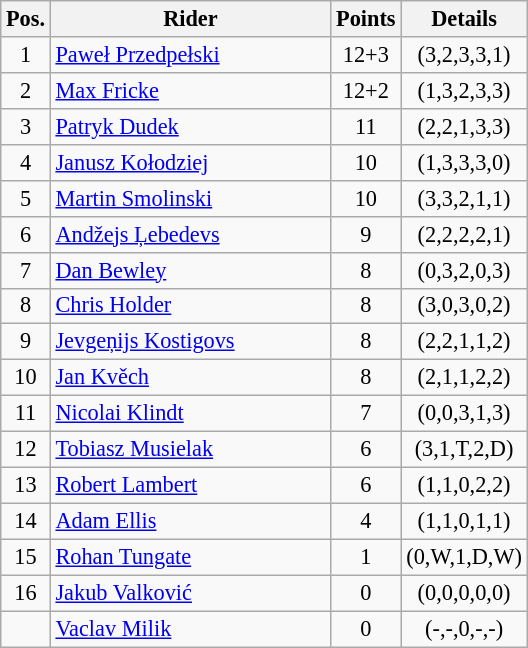<table class=wikitable style="font-size:93%; text-align:center;">
<tr>
<th width=25px>Pos.</th>
<th width=180px>Rider</th>
<th width=40px>Points</th>
<th width=70px>Details</th>
</tr>
<tr>
<td>1</td>
<td style="text-align:left;"> <a href='#'>Paweł Przedpełski</a></td>
<td>12+3</td>
<td>(3,2,3,3,1)</td>
</tr>
<tr>
<td>2</td>
<td style="text-align:left;">  <a href='#'>Max Fricke</a></td>
<td>12+2</td>
<td>(1,3,2,3,3)</td>
</tr>
<tr>
<td>3</td>
<td style="text-align:left;"> <a href='#'>Patryk Dudek</a></td>
<td>11</td>
<td>(2,2,1,3,3)</td>
</tr>
<tr>
<td>4</td>
<td style="text-align:left;"> <a href='#'>Janusz Kołodziej</a></td>
<td>10</td>
<td>(1,3,3,3,0)</td>
</tr>
<tr>
<td>5</td>
<td style="text-align:left;"> <a href='#'>Martin Smolinski</a></td>
<td>10</td>
<td>(3,3,2,1,1)</td>
</tr>
<tr>
<td>6</td>
<td style="text-align:left;">  <a href='#'>Andžejs Ļebedevs</a></td>
<td>9</td>
<td>(2,2,2,2,1)</td>
</tr>
<tr>
<td>7</td>
<td style="text-align:left;"> <a href='#'>Dan Bewley</a></td>
<td>8</td>
<td>(0,3,2,0,3)</td>
</tr>
<tr>
<td>8</td>
<td style="text-align:left;"> <a href='#'>Chris Holder</a></td>
<td>8</td>
<td>(3,0,3,0,2)</td>
</tr>
<tr>
<td>9</td>
<td style="text-align:left;"> <a href='#'>Jevgeņijs Kostigovs</a></td>
<td>8</td>
<td>(2,2,1,1,2)</td>
</tr>
<tr>
<td>10</td>
<td style="text-align:left;"> <a href='#'>Jan Kvěch</a></td>
<td>8</td>
<td>(2,1,1,2,2)</td>
</tr>
<tr>
<td>11</td>
<td style="text-align:left;"> <a href='#'>Nicolai Klindt</a></td>
<td>7</td>
<td>(0,0,3,1,3)</td>
</tr>
<tr>
<td>12</td>
<td style="text-align:left;"> <a href='#'>Tobiasz Musielak</a></td>
<td>6</td>
<td>(3,1,T,2,D)</td>
</tr>
<tr>
<td>13</td>
<td style="text-align:left;"> <a href='#'>Robert Lambert</a></td>
<td>6</td>
<td>(1,1,0,2,2)</td>
</tr>
<tr>
<td>14</td>
<td style="text-align:left;"> <a href='#'>Adam Ellis</a></td>
<td>4</td>
<td>(1,1,0,1,1)</td>
</tr>
<tr>
<td>15</td>
<td style="text-align:left;"> <a href='#'>Rohan Tungate</a></td>
<td>1</td>
<td>(0,W,1,D,W)</td>
</tr>
<tr>
<td>16</td>
<td style="text-align:left;"> <a href='#'>Jakub Valković</a></td>
<td>0</td>
<td>(0,0,0,0,0)</td>
</tr>
<tr>
<td></td>
<td style="text-align:left;"> <a href='#'>Vaclav Milik</a></td>
<td>0</td>
<td>(-,-,0,-,-)</td>
</tr>
</table>
